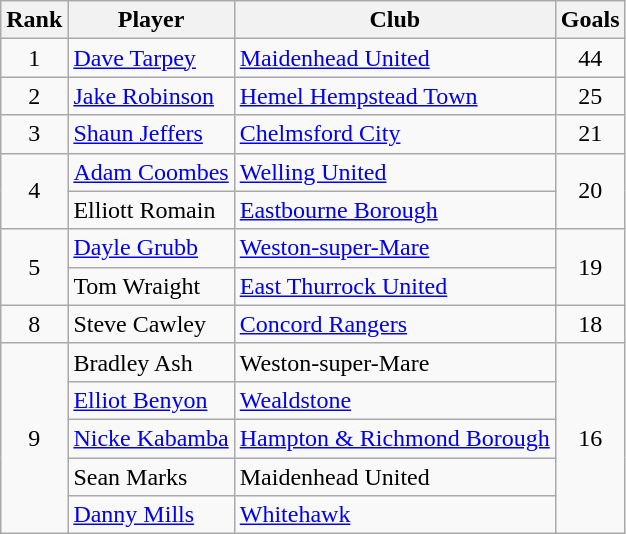<table class="wikitable" style="text-align:center">
<tr>
<th>Rank</th>
<th>Player</th>
<th>Club</th>
<th>Goals</th>
</tr>
<tr>
<td rowspan="1">1</td>
<td align="left"><a href='#'>Dave Tarpey</a></td>
<td align="left"><a href='#'>Maidenhead United</a></td>
<td rowspan="1">44</td>
</tr>
<tr>
<td rowspan="1">2</td>
<td align="left"><a href='#'>Jake Robinson</a></td>
<td align="left"><a href='#'>Hemel Hempstead Town</a></td>
<td rowspan="1">25</td>
</tr>
<tr>
<td rowspan="1">3</td>
<td align="left"><a href='#'>Shaun Jeffers</a></td>
<td align="left"><a href='#'>Chelmsford City</a></td>
<td rowspan="1">21</td>
</tr>
<tr>
<td rowspan="2">4</td>
<td align="left"><a href='#'>Adam Coombes</a></td>
<td align="left"><a href='#'>Welling United</a></td>
<td rowspan="2">20</td>
</tr>
<tr>
<td align="left">Elliott Romain</td>
<td align="left"><a href='#'>Eastbourne Borough</a></td>
</tr>
<tr>
<td rowspan="2">5</td>
<td align="left"><a href='#'>Dayle Grubb</a></td>
<td align="left"><a href='#'>Weston-super-Mare</a></td>
<td rowspan="2">19</td>
</tr>
<tr>
<td align="left">Tom Wraight</td>
<td align="left"><a href='#'>East Thurrock United</a></td>
</tr>
<tr>
<td rowspan="1">8</td>
<td align="left">Steve Cawley</td>
<td align="left"><a href='#'>Concord Rangers</a></td>
<td rowspan="1">18</td>
</tr>
<tr>
<td rowspan="5">9</td>
<td align="left">Bradley Ash</td>
<td align="left">Weston-super-Mare</td>
<td rowspan="5">16</td>
</tr>
<tr>
<td align="left"><a href='#'>Elliot Benyon</a></td>
<td align="left"><a href='#'>Wealdstone</a></td>
</tr>
<tr>
<td align="left"><a href='#'>Nicke Kabamba</a></td>
<td align="left"><a href='#'>Hampton & Richmond Borough</a></td>
</tr>
<tr>
<td align="left">Sean Marks</td>
<td align="left">Maidenhead United</td>
</tr>
<tr>
<td align="left"><a href='#'>Danny Mills</a></td>
<td align="left"><a href='#'>Whitehawk</a></td>
</tr>
</table>
